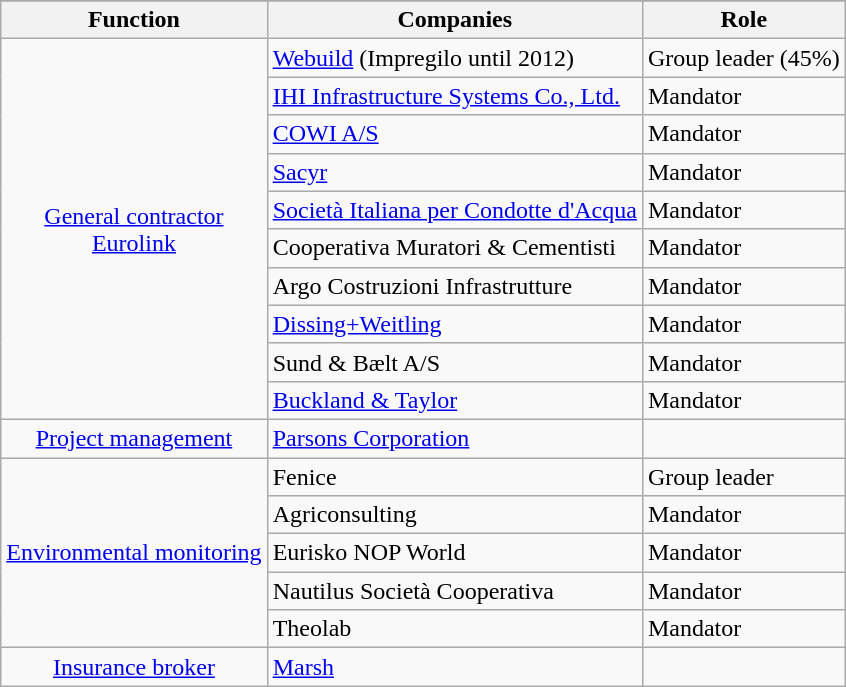<table class="wikitable">
<tr>
</tr>
<tr>
<th>Function</th>
<th>Companies</th>
<th>Role</th>
</tr>
<tr>
<td align=center rowspan=10><a href='#'>General contractor</a><br> <a href='#'>Eurolink</a></td>
<td> <a href='#'>Webuild</a> (Impregilo until 2012)</td>
<td>Group leader (45%)</td>
</tr>
<tr>
<td> <a href='#'>IHI Infrastructure Systems Co., Ltd.</a></td>
<td>Mandator</td>
</tr>
<tr>
<td> <a href='#'>COWI A/S</a></td>
<td>Mandator</td>
</tr>
<tr>
<td> <a href='#'>Sacyr</a></td>
<td>Mandator</td>
</tr>
<tr>
<td> <a href='#'>Società Italiana per Condotte d'Acqua</a></td>
<td>Mandator</td>
</tr>
<tr>
<td> Cooperativa Muratori & Cementisti</td>
<td>Mandator</td>
</tr>
<tr>
<td> Argo Costruzioni Infrastrutture</td>
<td>Mandator</td>
</tr>
<tr>
<td> <a href='#'>Dissing+Weitling</a></td>
<td>Mandator</td>
</tr>
<tr>
<td> Sund & Bælt A/S</td>
<td>Mandator</td>
</tr>
<tr>
<td> <a href='#'>Buckland & Taylor</a></td>
<td>Mandator</td>
</tr>
<tr>
<td align=center><a href='#'>Project management</a></td>
<td> <a href='#'>Parsons Corporation</a></td>
<td></td>
</tr>
<tr>
<td align=center rowspan=5><a href='#'>Environmental monitoring</a></td>
<td> Fenice</td>
<td>Group leader</td>
</tr>
<tr>
<td> Agriconsulting</td>
<td>Mandator</td>
</tr>
<tr>
<td> Eurisko NOP World</td>
<td>Mandator</td>
</tr>
<tr>
<td> Nautilus Società Cooperativa</td>
<td>Mandator</td>
</tr>
<tr>
<td> Theolab</td>
<td>Mandator</td>
</tr>
<tr>
<td align=center><a href='#'>Insurance broker</a></td>
<td> <a href='#'>Marsh</a></td>
<td></td>
</tr>
</table>
